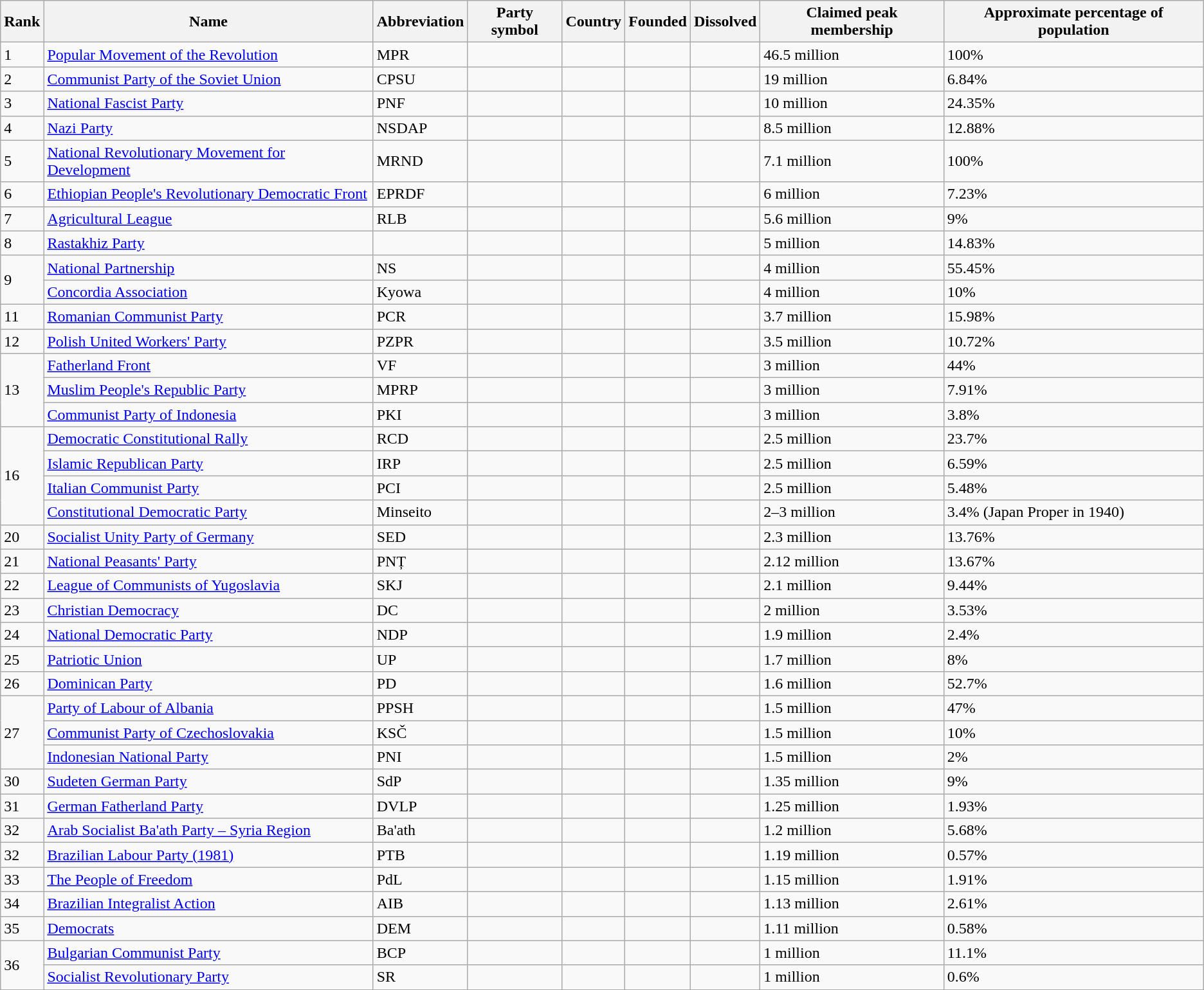<table class="wikitable sortable plainrowheaders">
<tr>
<th scope="col" data-sort-type="number">Rank</th>
<th scope="col">Name</th>
<th scope="col" class=unsortable>Abbreviation</th>
<th scope="col" class=unsortable>Party symbol</th>
<th scope="col">Country</th>
<th scope="col">Founded</th>
<th scope="col">Dissolved</th>
<th scope="col">Claimed peak membership </th>
<th scope="col">Approximate percentage of population </th>
</tr>
<tr>
<td>1</td>
<td><a href='#'>Popular Movement of the Revolution</a></td>
<td>MPR</td>
<td style="text-align:center;"></td>
<td></td>
<td style="text-align:center;"></td>
<td style="text-align:center;"></td>
<td>46.5 million </td>
<td>100% </td>
</tr>
<tr>
<td>2</td>
<td><a href='#'>Communist Party of the Soviet Union</a></td>
<td>CPSU</td>
<td style="text-align:center;"></td>
<td></td>
<td style="text-align:center;"></td>
<td style="text-align:center;"></td>
<td>19 million </td>
<td>6.84% </td>
</tr>
<tr>
<td>3</td>
<td><a href='#'>National Fascist Party</a></td>
<td>PNF</td>
<td style="text-align:center;"></td>
<td></td>
<td style="text-align:center;"></td>
<td style="text-align:center;"></td>
<td>10 million </td>
<td>24.35% </td>
</tr>
<tr>
<td>4</td>
<td><a href='#'>Nazi Party</a></td>
<td>NSDAP</td>
<td style="text-align:center;"></td>
<td></td>
<td style="text-align:center;"></td>
<td style="text-align:center;"></td>
<td>8.5 million </td>
<td>12.88% </td>
</tr>
<tr>
<td>5</td>
<td><a href='#'>National Revolutionary Movement for Development</a></td>
<td>MRND</td>
<td style="text-align:center;"></td>
<td></td>
<td style="text-align:center;"></td>
<td style="text-align:center;"></td>
<td>7.1 million </td>
<td>100% </td>
</tr>
<tr>
<td>6</td>
<td><a href='#'>Ethiopian People's Revolutionary Democratic Front</a></td>
<td>EPRDF</td>
<td></td>
<td></td>
<td style="text-align:center;"></td>
<td style="text-align:center;"></td>
<td>6 million </td>
<td>7.23% </td>
</tr>
<tr>
<td>7</td>
<td><a href='#'>Agricultural League</a></td>
<td>RLB</td>
<td></td>
<td></td>
<td style="text-align:center;"></td>
<td style="text-align:center;"></td>
<td>5.6 million </td>
<td>9% </td>
</tr>
<tr>
<td>8</td>
<td><a href='#'>Rastakhiz Party</a><br></td>
<td></td>
<td style="text-align:center;"></td>
<td></td>
<td style="text-align:center;"></td>
<td style="text-align:center;"></td>
<td>5 million </td>
<td>14.83% </td>
</tr>
<tr>
<td rowspan="2">9</td>
<td><a href='#'>National Partnership</a></td>
<td>NS</td>
<td style="text-align:center;"></td>
<td></td>
<td style="text-align:center;"></td>
<td style="text-align:center;"></td>
<td>4 million </td>
<td>55.45% </td>
</tr>
<tr>
<td><a href='#'>Concordia Association</a></td>
<td>Kyowa</td>
<td style="text-align:center;"></td>
<td></td>
<td style="text-align:center;"></td>
<td style="text-align:center;"></td>
<td>4 million </td>
<td>10% </td>
</tr>
<tr>
<td>11</td>
<td><a href='#'>Romanian Communist Party</a></td>
<td>PCR</td>
<td style="text-align:center;"></td>
<td></td>
<td style="text-align:center;"></td>
<td style="text-align:center;"></td>
<td>3.7 million </td>
<td>15.98% </td>
</tr>
<tr>
<td>12</td>
<td><a href='#'>Polish United Workers' Party</a></td>
<td>PZPR</td>
<td style="text-align:center;"></td>
<td></td>
<td style="text-align:center;"></td>
<td style="text-align:center;"></td>
<td>3.5 million </td>
<td>10.72% </td>
</tr>
<tr>
<td rowspan="3">13</td>
<td><a href='#'>Fatherland Front</a></td>
<td>VF</td>
<td style="text-align:center;"></td>
<td></td>
<td style="text-align:center;"></td>
<td style="text-align:center;"></td>
<td>3 million </td>
<td>44% </td>
</tr>
<tr>
<td><a href='#'>Muslim People's Republic Party</a></td>
<td>MPRP</td>
<td></td>
<td></td>
<td style="text-align:center;"></td>
<td style="text-align:center;"></td>
<td>3 million </td>
<td>7.91% </td>
</tr>
<tr>
<td><a href='#'>Communist Party of Indonesia</a></td>
<td>PKI</td>
<td></td>
<td></td>
<td style="text-align:center;"></td>
<td style="text-align:center;"></td>
<td>3 million </td>
<td>3.8% </td>
</tr>
<tr>
<td rowspan="4">16</td>
<td><a href='#'>Democratic Constitutional Rally</a></td>
<td>RCD</td>
<td style="text-align:center;"></td>
<td></td>
<td style="text-align:center;"></td>
<td style="text-align:center;"></td>
<td>2.5 million </td>
<td>23.7% </td>
</tr>
<tr>
<td><a href='#'>Islamic Republican Party</a></td>
<td>IRP</td>
<td style="text-align:center;"></td>
<td></td>
<td style="text-align:center;"></td>
<td style="text-align:center;"></td>
<td>2.5 million </td>
<td>6.59% </td>
</tr>
<tr>
<td><a href='#'>Italian Communist Party</a></td>
<td>PCI</td>
<td style="text-align:center;"></td>
<td></td>
<td style="text-align:center;"></td>
<td style="text-align:center;"></td>
<td>2.5 million </td>
<td>5.48% </td>
</tr>
<tr>
<td><a href='#'>Constitutional Democratic Party</a></td>
<td>Minseito</td>
<td></td>
<td></td>
<td style="text-align:center;"></td>
<td style="text-align:center;"></td>
<td>2–3 million</td>
<td>3.4% (Japan Proper in 1940)</td>
</tr>
<tr>
<td>20</td>
<td><a href='#'>Socialist Unity Party of Germany</a></td>
<td>SED</td>
<td style="text-align:center;"></td>
<td></td>
<td style="text-align:center;"></td>
<td style="text-align:center;"></td>
<td>2.3 million </td>
<td>13.76% </td>
</tr>
<tr>
<td>21</td>
<td><a href='#'>National Peasants' Party</a></td>
<td>PNȚ</td>
<td style="text-align:center;"></td>
<td></td>
<td style="text-align:center;"></td>
<td style="text-align:center;"></td>
<td>2.12 million </td>
<td>13.67% </td>
</tr>
<tr>
<td>22</td>
<td><a href='#'>League of Communists of Yugoslavia</a></td>
<td>SKJ</td>
<td style="text-align:center;"></td>
<td></td>
<td style="text-align:center;"></td>
<td style="text-align:center;"></td>
<td>2.1 million </td>
<td>9.44% </td>
</tr>
<tr>
<td>23</td>
<td><a href='#'>Christian Democracy</a></td>
<td>DC</td>
<td style="text-align:center;"></td>
<td></td>
<td style="text-align:center;"></td>
<td style="text-align:center;"></td>
<td>2 million </td>
<td>3.53% </td>
</tr>
<tr>
<td>24</td>
<td><a href='#'>National Democratic Party</a></td>
<td>NDP</td>
<td style:"text-align:centre;"></td>
<td></td>
<td style="text-align:center;"></td>
<td style="text-align:center;"></td>
<td>1.9 million </td>
<td>2.4% </td>
</tr>
<tr>
<td>25</td>
<td><a href='#'>Patriotic Union</a></td>
<td>UP</td>
<td style="text-align:center;"></td>
<td></td>
<td style="text-align:center;"></td>
<td style="text-align:center;"></td>
<td>1.7 million</td>
<td>8%</td>
</tr>
<tr>
<td>26</td>
<td><a href='#'>Dominican Party</a></td>
<td>PD</td>
<td style="text-align:center;"></td>
<td></td>
<td style="text-align:center;"></td>
<td style="text-align:center;"></td>
<td>1.6 million </td>
<td>52.7% </td>
</tr>
<tr>
<td rowspan="3">27</td>
<td><a href='#'>Party of Labour of Albania</a></td>
<td>PPSH</td>
<td style="text-align:center;"></td>
<td></td>
<td style="text-align:center;"></td>
<td style="text-align:center;"></td>
<td>1.5 million </td>
<td>47% </td>
</tr>
<tr>
<td><a href='#'>Communist Party of Czechoslovakia</a></td>
<td>KSČ</td>
<td style="text-align:center;"></td>
<td></td>
<td style="text-align:center;"></td>
<td style="text-align:center;"></td>
<td>1.5 million </td>
<td>10% </td>
</tr>
<tr>
<td><a href='#'>Indonesian National Party</a></td>
<td>PNI</td>
<td style="text-align:center;"></td>
<td></td>
<td style="text-align:center;"></td>
<td style="text-align:center;"></td>
<td>1.5 million </td>
<td>2% </td>
</tr>
<tr>
<td>30</td>
<td><a href='#'>Sudeten German Party</a></td>
<td>SdP</td>
<td style="text-align:center;"></td>
<td></td>
<td style="text-align:center;"></td>
<td style="text-align:center;"></td>
<td>1.35 million </td>
<td>9% </td>
</tr>
<tr>
<td>31</td>
<td><a href='#'>German Fatherland Party</a></td>
<td>DVLP</td>
<td style="text-align:center;"></td>
<td></td>
<td style="text-align:center;"></td>
<td style="text-align:center;"></td>
<td>1.25 million </td>
<td>1.93% </td>
</tr>
<tr>
<td>32</td>
<td><a href='#'>Arab Socialist Ba'ath Party – Syria Region</a></td>
<td>Ba'ath</td>
<td style="text-align:center;"></td>
<td></td>
<td style="text-align:center;"></td>
<td style="text-align:center;"></td>
<td>1.2 million </td>
<td>5.68% </td>
</tr>
<tr>
<td>32</td>
<td><a href='#'>Brazilian Labour Party (1981)</a></td>
<td>PTB</td>
<td style="text-align:center;"></td>
<td></td>
<td style="text-align:center;"></td>
<td style="text-align:center;"></td>
<td>1.19 million </td>
<td>0.57% </td>
</tr>
<tr>
<td>33</td>
<td><a href='#'>The People of Freedom</a></td>
<td>PdL</td>
<td style="text-align:center;"></td>
<td></td>
<td style="text-align:center;"></td>
<td style="text-align:center;"></td>
<td>1.15 million </td>
<td>1.91% </td>
</tr>
<tr>
<td>34</td>
<td><a href='#'>Brazilian Integralist Action</a></td>
<td>AIB</td>
<td style="text-align:center;"></td>
<td></td>
<td style="text-align:center;"></td>
<td style="text-align:center;"></td>
<td>1.13 million </td>
<td>2.61% </td>
</tr>
<tr>
<td>35</td>
<td><a href='#'>Democrats</a></td>
<td>DEM</td>
<td style="text-align:center;"></td>
<td></td>
<td style="text-align:center;"></td>
<td style="text-align:center;"></td>
<td>1.11 million </td>
<td>0.58% </td>
</tr>
<tr>
<td rowspan="2">36</td>
<td><a href='#'>Bulgarian Communist Party</a></td>
<td>BCP</td>
<td style="text-align:center;"></td>
<td></td>
<td style="text-align:center;"></td>
<td style="text-align:center;"></td>
<td>1 million </td>
<td>11.1% </td>
</tr>
<tr>
<td><a href='#'>Socialist Revolutionary Party</a></td>
<td>SR</td>
<td style="text-align:center;"></td>
<td></td>
<td style="text-align:center;"></td>
<td style="text-align:center;"></td>
<td>1 million </td>
<td>0.6% </td>
</tr>
</table>
